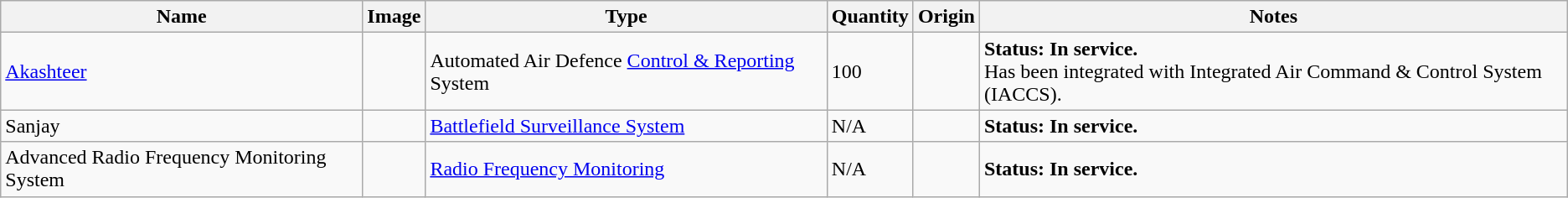<table class="wikitable">
<tr>
<th>Name</th>
<th>Image</th>
<th>Type</th>
<th>Quantity</th>
<th>Origin</th>
<th>Notes</th>
</tr>
<tr>
<td><a href='#'>Akashteer</a></td>
<td></td>
<td>Automated Air Defence <a href='#'>Control & Reporting</a> System</td>
<td>100</td>
<td></td>
<td><strong>Status: In service.</strong><br>Has been integrated with Integrated Air Command & Control System (IACCS).</td>
</tr>
<tr>
<td>Sanjay</td>
<td></td>
<td><a href='#'>Battlefield Surveillance System</a></td>
<td>N/A</td>
<td></td>
<td><strong>Status: In service.</strong></td>
</tr>
<tr>
<td>Advanced Radio Frequency Monitoring System</td>
<td></td>
<td><a href='#'>Radio Frequency Monitoring</a></td>
<td>N/A</td>
<td></td>
<td><strong>Status: In service.</strong></td>
</tr>
</table>
